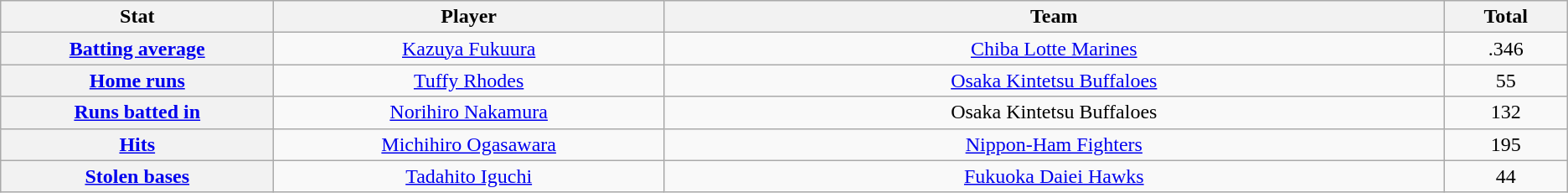<table class="wikitable" style="text-align:center;">
<tr>
<th scope="col" style="width:7%;">Stat</th>
<th scope="col" style="width:10%;">Player</th>
<th scope="col" style="width:20%;">Team</th>
<th scope="col" style="width:3%;">Total</th>
</tr>
<tr>
<th scope="row" style="text-align:center;"><a href='#'>Batting average</a></th>
<td><a href='#'>Kazuya Fukuura</a></td>
<td><a href='#'>Chiba Lotte Marines</a></td>
<td>.346</td>
</tr>
<tr>
<th scope="row" style="text-align:center;"><a href='#'>Home runs</a></th>
<td><a href='#'>Tuffy Rhodes</a></td>
<td><a href='#'>Osaka Kintetsu Buffaloes</a></td>
<td>55</td>
</tr>
<tr>
<th scope="row" style="text-align:center;"><a href='#'>Runs batted in</a></th>
<td><a href='#'>Norihiro Nakamura</a></td>
<td>Osaka Kintetsu Buffaloes</td>
<td>132</td>
</tr>
<tr>
<th scope="row" style="text-align:center;"><a href='#'>Hits</a></th>
<td><a href='#'>Michihiro Ogasawara</a></td>
<td><a href='#'>Nippon-Ham Fighters</a></td>
<td>195</td>
</tr>
<tr>
<th scope="row" style="text-align:center;"><a href='#'>Stolen bases</a></th>
<td><a href='#'>Tadahito Iguchi</a></td>
<td><a href='#'>Fukuoka Daiei Hawks</a></td>
<td>44</td>
</tr>
</table>
